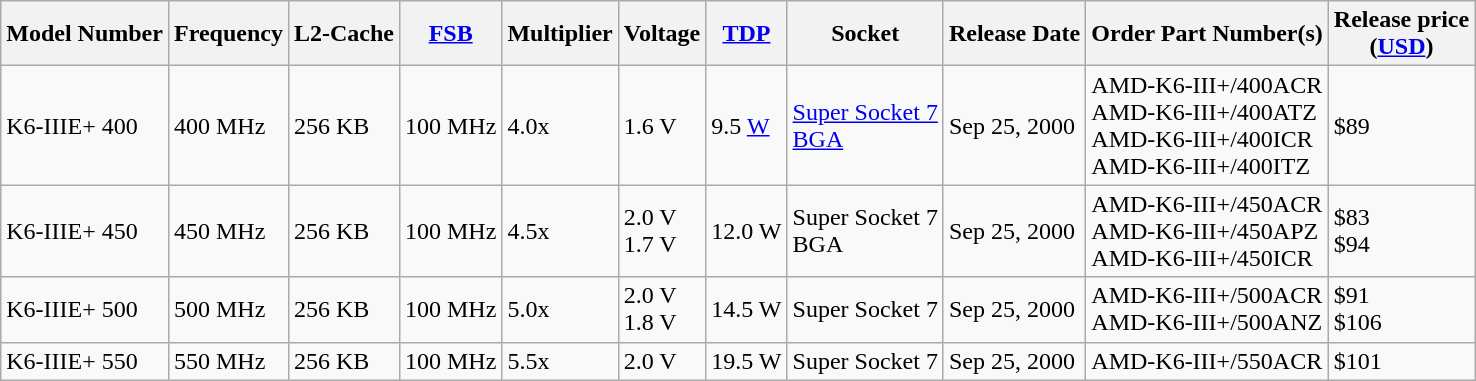<table class="wikitable">
<tr>
<th>Model Number</th>
<th>Frequency</th>
<th>L2-Cache</th>
<th><a href='#'>FSB</a></th>
<th>Multiplier</th>
<th>Voltage</th>
<th><a href='#'>TDP</a></th>
<th>Socket</th>
<th>Release Date</th>
<th>Order Part Number(s)</th>
<th>Release price<br>(<a href='#'>USD</a>)</th>
</tr>
<tr>
<td>K6-IIIE+ 400</td>
<td>400 MHz</td>
<td>256 KB</td>
<td>100 MHz</td>
<td>4.0x</td>
<td>1.6 V</td>
<td>9.5 <a href='#'>W</a></td>
<td><a href='#'>Super Socket 7</a><br><a href='#'>BGA</a></td>
<td>Sep 25, 2000</td>
<td>AMD-K6-III+/400ACR<br>AMD-K6-III+/400ATZ<br>AMD-K6-III+/400ICR<br>AMD-K6-III+/400ITZ</td>
<td>$89</td>
</tr>
<tr>
<td>K6-IIIE+ 450</td>
<td>450 MHz</td>
<td>256 KB</td>
<td>100 MHz</td>
<td>4.5x</td>
<td>2.0 V<br>1.7 V</td>
<td>12.0 W</td>
<td>Super Socket 7<br>BGA</td>
<td>Sep 25, 2000</td>
<td>AMD-K6-III+/450ACR<br>AMD-K6-III+/450APZ<br>AMD-K6-III+/450ICR</td>
<td>$83<br>$94</td>
</tr>
<tr>
<td>K6-IIIE+ 500</td>
<td>500 MHz</td>
<td>256 KB</td>
<td>100 MHz</td>
<td>5.0x</td>
<td>2.0 V<br>1.8 V</td>
<td>14.5 W</td>
<td>Super Socket 7</td>
<td>Sep 25, 2000</td>
<td>AMD-K6-III+/500ACR<br>AMD-K6-III+/500ANZ</td>
<td>$91<br>$106</td>
</tr>
<tr>
<td>K6-IIIE+ 550</td>
<td>550 MHz</td>
<td>256 KB</td>
<td>100 MHz</td>
<td>5.5x</td>
<td>2.0 V</td>
<td>19.5 W</td>
<td>Super Socket 7</td>
<td>Sep 25, 2000</td>
<td>AMD-K6-III+/550ACR</td>
<td>$101</td>
</tr>
</table>
